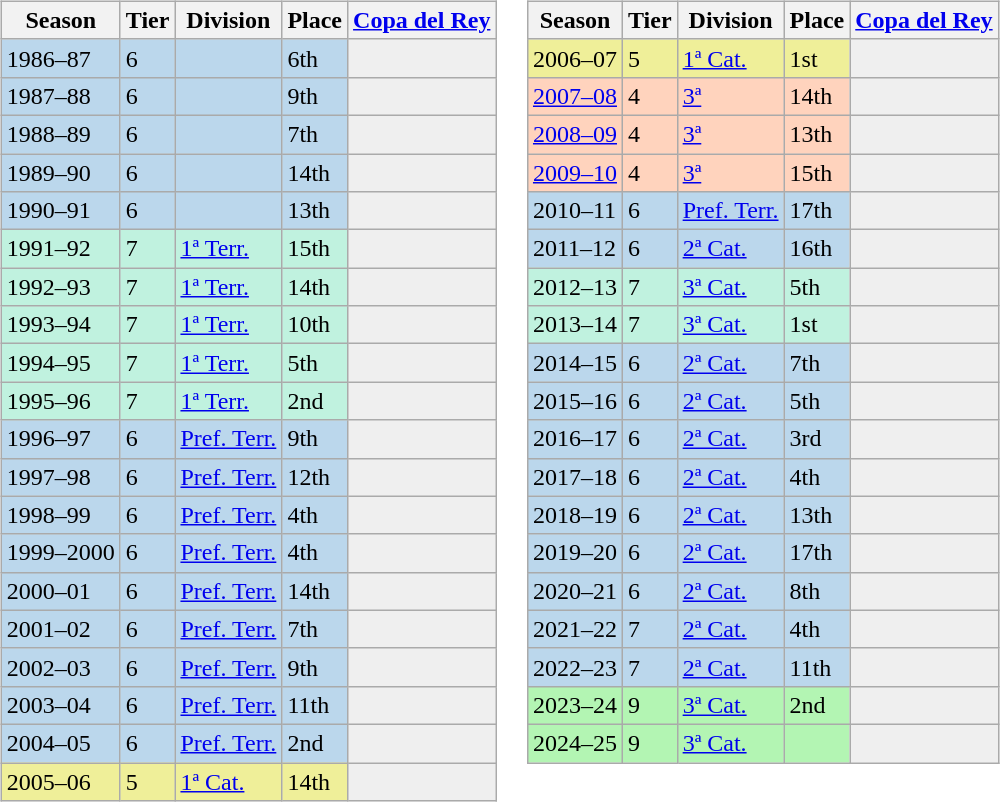<table>
<tr>
<td valign="top" width=0%><br><table class="wikitable">
<tr style="background:#f0f6fa;">
<th>Season</th>
<th>Tier</th>
<th>Division</th>
<th>Place</th>
<th><a href='#'>Copa del Rey</a></th>
</tr>
<tr>
<td style="background:#BBD7EC;">1986–87</td>
<td style="background:#BBD7EC;">6</td>
<td style="background:#BBD7EC;"></td>
<td style="background:#BBD7EC;">6th</td>
<th style="background:#efefef;"></th>
</tr>
<tr>
<td style="background:#BBD7EC;">1987–88</td>
<td style="background:#BBD7EC;">6</td>
<td style="background:#BBD7EC;"></td>
<td style="background:#BBD7EC;">9th</td>
<th style="background:#efefef;"></th>
</tr>
<tr>
<td style="background:#BBD7EC;">1988–89</td>
<td style="background:#BBD7EC;">6</td>
<td style="background:#BBD7EC;"></td>
<td style="background:#BBD7EC;">7th</td>
<th style="background:#efefef;"></th>
</tr>
<tr>
<td style="background:#BBD7EC;">1989–90</td>
<td style="background:#BBD7EC;">6</td>
<td style="background:#BBD7EC;"></td>
<td style="background:#BBD7EC;">14th</td>
<th style="background:#efefef;"></th>
</tr>
<tr>
<td style="background:#BBD7EC;">1990–91</td>
<td style="background:#BBD7EC;">6</td>
<td style="background:#BBD7EC;"></td>
<td style="background:#BBD7EC;">13th</td>
<th style="background:#efefef;"></th>
</tr>
<tr>
<td style="background:#C0F2DF;">1991–92</td>
<td style="background:#C0F2DF;">7</td>
<td style="background:#C0F2DF;"><a href='#'>1ª Terr.</a></td>
<td style="background:#C0F2DF;">15th</td>
<th style="background:#efefef;"></th>
</tr>
<tr>
<td style="background:#C0F2DF;">1992–93</td>
<td style="background:#C0F2DF;">7</td>
<td style="background:#C0F2DF;"><a href='#'>1ª Terr.</a></td>
<td style="background:#C0F2DF;">14th</td>
<th style="background:#efefef;"></th>
</tr>
<tr>
<td style="background:#C0F2DF;">1993–94</td>
<td style="background:#C0F2DF;">7</td>
<td style="background:#C0F2DF;"><a href='#'>1ª Terr.</a></td>
<td style="background:#C0F2DF;">10th</td>
<th style="background:#efefef;"></th>
</tr>
<tr>
<td style="background:#C0F2DF;">1994–95</td>
<td style="background:#C0F2DF;">7</td>
<td style="background:#C0F2DF;"><a href='#'>1ª Terr.</a></td>
<td style="background:#C0F2DF;">5th</td>
<th style="background:#efefef;"></th>
</tr>
<tr>
<td style="background:#C0F2DF;">1995–96</td>
<td style="background:#C0F2DF;">7</td>
<td style="background:#C0F2DF;"><a href='#'>1ª Terr.</a></td>
<td style="background:#C0F2DF;">2nd</td>
<th style="background:#efefef;"></th>
</tr>
<tr>
<td style="background:#BBD7EC;">1996–97</td>
<td style="background:#BBD7EC;">6</td>
<td style="background:#BBD7EC;"><a href='#'>Pref. Terr.</a></td>
<td style="background:#BBD7EC;">9th</td>
<th style="background:#efefef;"></th>
</tr>
<tr>
<td style="background:#BBD7EC;">1997–98</td>
<td style="background:#BBD7EC;">6</td>
<td style="background:#BBD7EC;"><a href='#'>Pref. Terr.</a></td>
<td style="background:#BBD7EC;">12th</td>
<th style="background:#efefef;"></th>
</tr>
<tr>
<td style="background:#BBD7EC;">1998–99</td>
<td style="background:#BBD7EC;">6</td>
<td style="background:#BBD7EC;"><a href='#'>Pref. Terr.</a></td>
<td style="background:#BBD7EC;">4th</td>
<th style="background:#efefef;"></th>
</tr>
<tr>
<td style="background:#BBD7EC;">1999–2000</td>
<td style="background:#BBD7EC;">6</td>
<td style="background:#BBD7EC;"><a href='#'>Pref. Terr.</a></td>
<td style="background:#BBD7EC;">4th</td>
<th style="background:#efefef;"></th>
</tr>
<tr>
<td style="background:#BBD7EC;">2000–01</td>
<td style="background:#BBD7EC;">6</td>
<td style="background:#BBD7EC;"><a href='#'>Pref. Terr.</a></td>
<td style="background:#BBD7EC;">14th</td>
<th style="background:#efefef;"></th>
</tr>
<tr>
<td style="background:#BBD7EC;">2001–02</td>
<td style="background:#BBD7EC;">6</td>
<td style="background:#BBD7EC;"><a href='#'>Pref. Terr.</a></td>
<td style="background:#BBD7EC;">7th</td>
<th style="background:#efefef;"></th>
</tr>
<tr>
<td style="background:#BBD7EC;">2002–03</td>
<td style="background:#BBD7EC;">6</td>
<td style="background:#BBD7EC;"><a href='#'>Pref. Terr.</a></td>
<td style="background:#BBD7EC;">9th</td>
<th style="background:#efefef;"></th>
</tr>
<tr>
<td style="background:#BBD7EC;">2003–04</td>
<td style="background:#BBD7EC;">6</td>
<td style="background:#BBD7EC;"><a href='#'>Pref. Terr.</a></td>
<td style="background:#BBD7EC;">11th</td>
<th style="background:#efefef;"></th>
</tr>
<tr>
<td style="background:#BBD7EC;">2004–05</td>
<td style="background:#BBD7EC;">6</td>
<td style="background:#BBD7EC;"><a href='#'>Pref. Terr.</a></td>
<td style="background:#BBD7EC;">2nd</td>
<th style="background:#efefef;"></th>
</tr>
<tr>
<td style="background:#EFEF99;">2005–06</td>
<td style="background:#EFEF99;">5</td>
<td style="background:#EFEF99;"><a href='#'>1ª Cat.</a></td>
<td style="background:#EFEF99;">14th</td>
<th style="background:#efefef;"></th>
</tr>
</table>
</td>
<td valign="top" width=0%><br><table class="wikitable">
<tr style="background:#f0f6fa;">
<th>Season</th>
<th>Tier</th>
<th>Division</th>
<th>Place</th>
<th><a href='#'>Copa del Rey</a></th>
</tr>
<tr>
<td style="background:#EFEF99;">2006–07</td>
<td style="background:#EFEF99;">5</td>
<td style="background:#EFEF99;"><a href='#'>1ª Cat.</a></td>
<td style="background:#EFEF99;">1st</td>
<th style="background:#efefef;"></th>
</tr>
<tr>
<td style="background:#FFD3BD;"><a href='#'>2007–08</a></td>
<td style="background:#FFD3BD;">4</td>
<td style="background:#FFD3BD;"><a href='#'>3ª</a></td>
<td style="background:#FFD3BD;">14th</td>
<th style="background:#efefef;"></th>
</tr>
<tr>
<td style="background:#FFD3BD;"><a href='#'>2008–09</a></td>
<td style="background:#FFD3BD;">4</td>
<td style="background:#FFD3BD;"><a href='#'>3ª</a></td>
<td style="background:#FFD3BD;">13th</td>
<td style="background:#efefef;"></td>
</tr>
<tr>
<td style="background:#FFD3BD;"><a href='#'>2009–10</a></td>
<td style="background:#FFD3BD;">4</td>
<td style="background:#FFD3BD;"><a href='#'>3ª</a></td>
<td style="background:#FFD3BD;">15th</td>
<td style="background:#efefef;"></td>
</tr>
<tr>
<td style="background:#BBD7EC;">2010–11</td>
<td style="background:#BBD7EC;">6</td>
<td style="background:#BBD7EC;"><a href='#'>Pref. Terr.</a></td>
<td style="background:#BBD7EC;">17th</td>
<th style="background:#efefef;"></th>
</tr>
<tr>
<td style="background:#BBD7EC;">2011–12</td>
<td style="background:#BBD7EC;">6</td>
<td style="background:#BBD7EC;"><a href='#'>2ª Cat.</a></td>
<td style="background:#BBD7EC;">16th</td>
<th style="background:#efefef;"></th>
</tr>
<tr>
<td style="background:#C0F2DF;">2012–13</td>
<td style="background:#C0F2DF;">7</td>
<td style="background:#C0F2DF;"><a href='#'>3ª Cat.</a></td>
<td style="background:#C0F2DF;">5th</td>
<th style="background:#efefef;"></th>
</tr>
<tr>
<td style="background:#C0F2DF;">2013–14</td>
<td style="background:#C0F2DF;">7</td>
<td style="background:#C0F2DF;"><a href='#'>3ª Cat.</a></td>
<td style="background:#C0F2DF;">1st</td>
<th style="background:#efefef;"></th>
</tr>
<tr>
<td style="background:#BBD7EC;">2014–15</td>
<td style="background:#BBD7EC;">6</td>
<td style="background:#BBD7EC;"><a href='#'>2ª Cat.</a></td>
<td style="background:#BBD7EC;">7th</td>
<th style="background:#efefef;"></th>
</tr>
<tr>
<td style="background:#BBD7EC;">2015–16</td>
<td style="background:#BBD7EC;">6</td>
<td style="background:#BBD7EC;"><a href='#'>2ª Cat.</a></td>
<td style="background:#BBD7EC;">5th</td>
<th style="background:#efefef;"></th>
</tr>
<tr>
<td style="background:#BBD7EC;">2016–17</td>
<td style="background:#BBD7EC;">6</td>
<td style="background:#BBD7EC;"><a href='#'>2ª Cat.</a></td>
<td style="background:#BBD7EC;">3rd</td>
<th style="background:#efefef;"></th>
</tr>
<tr>
<td style="background:#BBD7EC;">2017–18</td>
<td style="background:#BBD7EC;">6</td>
<td style="background:#BBD7EC;"><a href='#'>2ª Cat.</a></td>
<td style="background:#BBD7EC;">4th</td>
<th style="background:#efefef;"></th>
</tr>
<tr>
<td style="background:#BBD7EC;">2018–19</td>
<td style="background:#BBD7EC;">6</td>
<td style="background:#BBD7EC;"><a href='#'>2ª Cat.</a></td>
<td style="background:#BBD7EC;">13th</td>
<th style="background:#efefef;"></th>
</tr>
<tr>
<td style="background:#BBD7EC;">2019–20</td>
<td style="background:#BBD7EC;">6</td>
<td style="background:#BBD7EC;"><a href='#'>2ª Cat.</a></td>
<td style="background:#BBD7EC;">17th</td>
<th style="background:#efefef;"></th>
</tr>
<tr>
<td style="background:#BBD7EC;">2020–21</td>
<td style="background:#BBD7EC;">6</td>
<td style="background:#BBD7EC;"><a href='#'>2ª Cat.</a></td>
<td style="background:#BBD7EC;">8th</td>
<th style="background:#efefef;"></th>
</tr>
<tr>
<td style="background:#BBD7EC;">2021–22</td>
<td style="background:#BBD7EC;">7</td>
<td style="background:#BBD7EC;"><a href='#'>2ª Cat.</a></td>
<td style="background:#BBD7EC;">4th</td>
<th style="background:#efefef;"></th>
</tr>
<tr>
<td style="background:#BBD7EC;">2022–23</td>
<td style="background:#BBD7EC;">7</td>
<td style="background:#BBD7EC;"><a href='#'>2ª Cat.</a></td>
<td style="background:#BBD7EC;">11th</td>
<th style="background:#efefef;"></th>
</tr>
<tr>
<td style="background:#B3F5B3;">2023–24</td>
<td style="background:#B3F5B3;">9</td>
<td style="background:#B3F5B3;"><a href='#'>3ª Cat.</a></td>
<td style="background:#B3F5B3;">2nd</td>
<th style="background:#efefef;"></th>
</tr>
<tr>
<td style="background:#B3F5B3;">2024–25</td>
<td style="background:#B3F5B3;">9</td>
<td style="background:#B3F5B3;"><a href='#'>3ª Cat.</a></td>
<td style="background:#B3F5B3;"></td>
<th style="background:#efefef;"></th>
</tr>
</table>
</td>
</tr>
</table>
